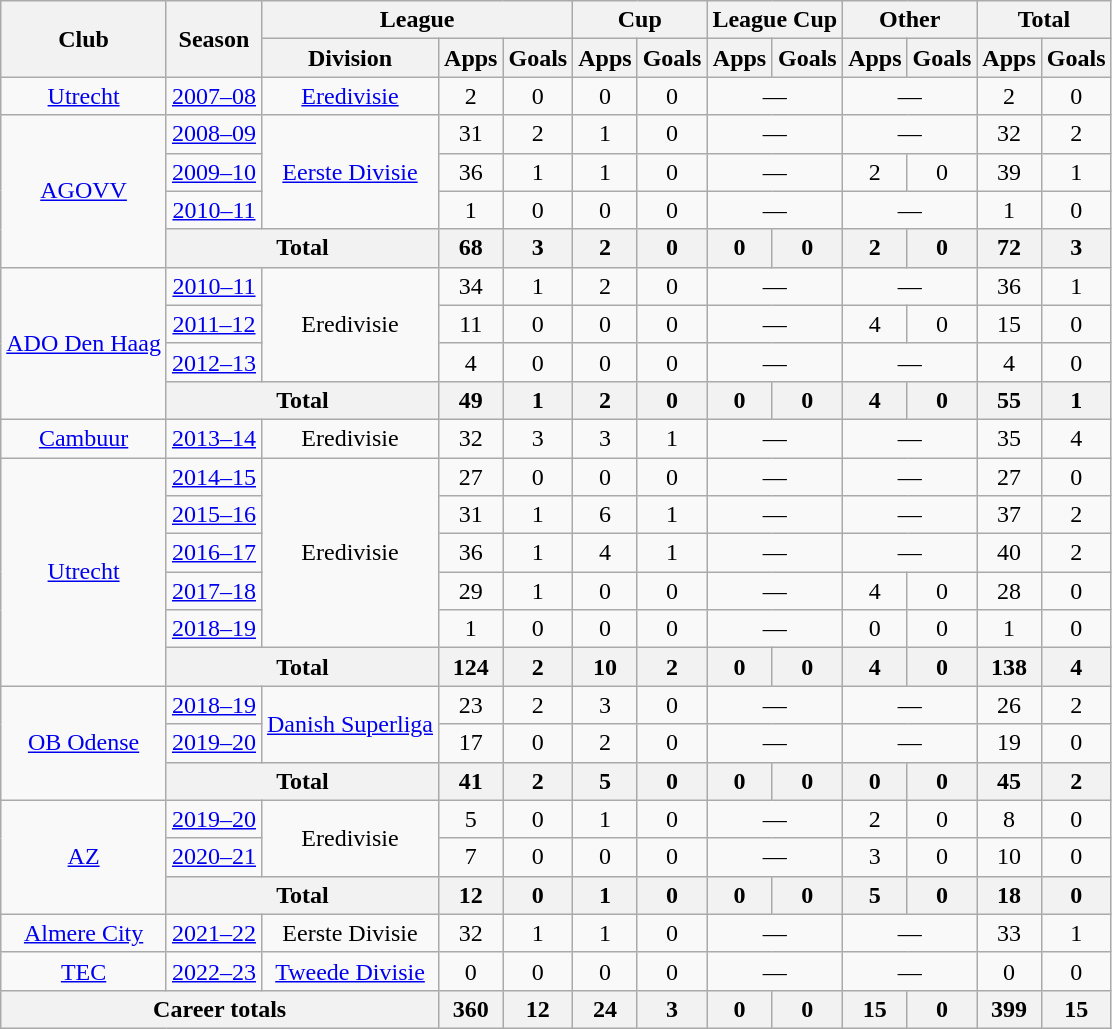<table class="wikitable" style="text-align: center">
<tr>
<th rowspan="2">Club</th>
<th rowspan="2">Season</th>
<th colspan="3">League</th>
<th colspan="2">Cup</th>
<th colspan="2">League Cup</th>
<th colspan="2">Other</th>
<th colspan="2">Total</th>
</tr>
<tr>
<th>Division</th>
<th>Apps</th>
<th>Goals</th>
<th>Apps</th>
<th>Goals</th>
<th>Apps</th>
<th>Goals</th>
<th>Apps</th>
<th>Goals</th>
<th>Apps</th>
<th>Goals</th>
</tr>
<tr>
<td><a href='#'>Utrecht</a></td>
<td><a href='#'>2007–08</a></td>
<td><a href='#'>Eredivisie</a></td>
<td>2</td>
<td>0</td>
<td>0</td>
<td>0</td>
<td colspan="2">—</td>
<td colspan="2">—</td>
<td>2</td>
<td>0</td>
</tr>
<tr>
<td rowspan="4"><a href='#'>AGOVV</a></td>
<td><a href='#'>2008–09</a></td>
<td rowspan="3"><a href='#'>Eerste Divisie</a></td>
<td>31</td>
<td>2</td>
<td>1</td>
<td>0</td>
<td colspan="2">—</td>
<td colspan="2">—</td>
<td>32</td>
<td>2</td>
</tr>
<tr>
<td><a href='#'>2009–10</a></td>
<td>36</td>
<td>1</td>
<td>1</td>
<td>0</td>
<td colspan="2">—</td>
<td>2</td>
<td>0</td>
<td>39</td>
<td>1</td>
</tr>
<tr>
<td><a href='#'>2010–11</a></td>
<td>1</td>
<td>0</td>
<td>0</td>
<td>0</td>
<td colspan="2">—</td>
<td colspan="2">—</td>
<td>1</td>
<td>0</td>
</tr>
<tr>
<th colspan="2">Total</th>
<th>68</th>
<th>3</th>
<th>2</th>
<th>0</th>
<th>0</th>
<th>0</th>
<th>2</th>
<th>0</th>
<th>72</th>
<th>3</th>
</tr>
<tr>
<td rowspan="4"><a href='#'>ADO Den Haag</a></td>
<td><a href='#'>2010–11</a></td>
<td rowspan="3">Eredivisie</td>
<td>34</td>
<td>1</td>
<td>2</td>
<td>0</td>
<td colspan="2">—</td>
<td colspan="2">—</td>
<td>36</td>
<td>1</td>
</tr>
<tr>
<td><a href='#'>2011–12</a></td>
<td>11</td>
<td>0</td>
<td>0</td>
<td>0</td>
<td colspan="2">—</td>
<td>4</td>
<td>0</td>
<td>15</td>
<td>0</td>
</tr>
<tr>
<td><a href='#'>2012–13</a></td>
<td>4</td>
<td>0</td>
<td>0</td>
<td>0</td>
<td colspan="2">—</td>
<td colspan="2">—</td>
<td>4</td>
<td>0</td>
</tr>
<tr>
<th colspan="2">Total</th>
<th>49</th>
<th>1</th>
<th>2</th>
<th>0</th>
<th>0</th>
<th>0</th>
<th>4</th>
<th>0</th>
<th>55</th>
<th>1</th>
</tr>
<tr>
<td><a href='#'>Cambuur</a></td>
<td><a href='#'>2013–14</a></td>
<td>Eredivisie</td>
<td>32</td>
<td>3</td>
<td>3</td>
<td>1</td>
<td colspan="2">—</td>
<td colspan="2">—</td>
<td>35</td>
<td>4</td>
</tr>
<tr>
<td rowspan="6"><a href='#'>Utrecht</a></td>
<td><a href='#'>2014–15</a></td>
<td rowspan="5">Eredivisie</td>
<td>27</td>
<td>0</td>
<td>0</td>
<td>0</td>
<td colspan="2">—</td>
<td colspan="2">—</td>
<td>27</td>
<td>0</td>
</tr>
<tr>
<td><a href='#'>2015–16</a></td>
<td>31</td>
<td>1</td>
<td>6</td>
<td>1</td>
<td colspan="2">—</td>
<td colspan="2">—</td>
<td>37</td>
<td>2</td>
</tr>
<tr>
<td><a href='#'>2016–17</a></td>
<td>36</td>
<td>1</td>
<td>4</td>
<td>1</td>
<td colspan="2">—</td>
<td colspan="2">—</td>
<td>40</td>
<td>2</td>
</tr>
<tr>
<td><a href='#'>2017–18</a></td>
<td>29</td>
<td>1</td>
<td>0</td>
<td>0</td>
<td colspan="2">—</td>
<td>4</td>
<td>0</td>
<td>28</td>
<td>0</td>
</tr>
<tr>
<td><a href='#'>2018–19</a></td>
<td>1</td>
<td>0</td>
<td>0</td>
<td>0</td>
<td colspan="2">—</td>
<td>0</td>
<td>0</td>
<td>1</td>
<td>0</td>
</tr>
<tr>
<th colspan="2">Total</th>
<th>124</th>
<th>2</th>
<th>10</th>
<th>2</th>
<th>0</th>
<th>0</th>
<th>4</th>
<th>0</th>
<th>138</th>
<th>4</th>
</tr>
<tr>
<td rowspan="3"><a href='#'>OB Odense</a></td>
<td><a href='#'>2018–19</a></td>
<td rowspan="2"><a href='#'>Danish Superliga</a></td>
<td>23</td>
<td>2</td>
<td>3</td>
<td>0</td>
<td colspan="2">—</td>
<td colspan="2">—</td>
<td>26</td>
<td>2</td>
</tr>
<tr>
<td><a href='#'>2019–20</a></td>
<td>17</td>
<td>0</td>
<td>2</td>
<td>0</td>
<td colspan="2">—</td>
<td colspan="2">—</td>
<td>19</td>
<td>0</td>
</tr>
<tr>
<th colspan="2">Total</th>
<th>41</th>
<th>2</th>
<th>5</th>
<th>0</th>
<th>0</th>
<th>0</th>
<th>0</th>
<th>0</th>
<th>45</th>
<th>2</th>
</tr>
<tr>
<td rowspan="3"><a href='#'>AZ</a></td>
<td><a href='#'>2019–20</a></td>
<td rowspan="2">Eredivisie</td>
<td>5</td>
<td>0</td>
<td>1</td>
<td>0</td>
<td colspan="2">—</td>
<td>2</td>
<td>0</td>
<td>8</td>
<td>0</td>
</tr>
<tr>
<td><a href='#'>2020–21</a></td>
<td>7</td>
<td>0</td>
<td>0</td>
<td>0</td>
<td colspan="2">—</td>
<td>3</td>
<td>0</td>
<td>10</td>
<td>0</td>
</tr>
<tr>
<th colspan="2">Total</th>
<th>12</th>
<th>0</th>
<th>1</th>
<th>0</th>
<th>0</th>
<th>0</th>
<th>5</th>
<th>0</th>
<th>18</th>
<th>0</th>
</tr>
<tr>
<td><a href='#'>Almere City</a></td>
<td><a href='#'>2021–22</a></td>
<td>Eerste Divisie</td>
<td>32</td>
<td>1</td>
<td>1</td>
<td>0</td>
<td colspan="2">—</td>
<td colspan="2">—</td>
<td>33</td>
<td>1</td>
</tr>
<tr>
<td><a href='#'>TEC</a></td>
<td><a href='#'>2022–23</a></td>
<td><a href='#'>Tweede Divisie</a></td>
<td>0</td>
<td>0</td>
<td>0</td>
<td>0</td>
<td colspan="2">—</td>
<td colspan="2">—</td>
<td>0</td>
<td>0</td>
</tr>
<tr>
<th colspan="3">Career totals</th>
<th>360</th>
<th>12</th>
<th>24</th>
<th>3</th>
<th>0</th>
<th>0</th>
<th>15</th>
<th>0</th>
<th>399</th>
<th>15</th>
</tr>
</table>
